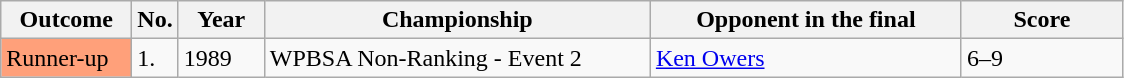<table class="sortable wikitable">
<tr>
<th width="80">Outcome</th>
<th width="20">No.</th>
<th width="50">Year</th>
<th style="width:250px;">Championship</th>
<th style="width:200px;">Opponent in the final</th>
<th style="width:100px;">Score</th>
</tr>
<tr>
<td style="background:#ffa07a;">Runner-up</td>
<td>1.</td>
<td>1989</td>
<td>WPBSA Non-Ranking - Event 2</td>
<td> <a href='#'>Ken Owers</a></td>
<td>6–9</td>
</tr>
</table>
